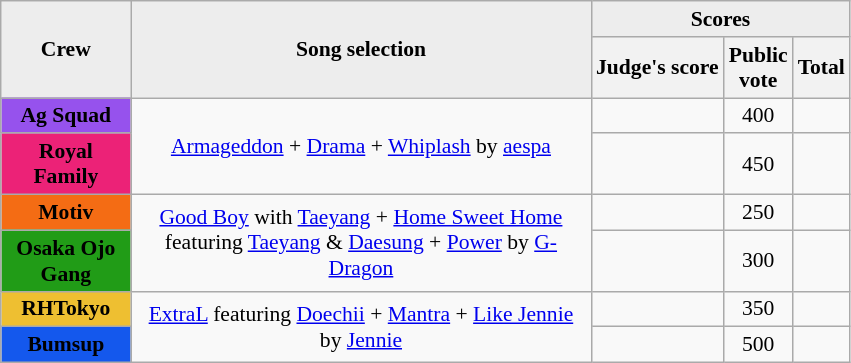<table class="wikitable sortable" style="text-align:center; font-size:90%">
<tr>
<th rowspan=2 style="background:#EDEDED; width:80px">Crew</th>
<th rowspan=2 style="background:#EDEDED; width:300px">Song selection</th>
<th colspan="3" style="background:#EDEDED">Scores</th>
</tr>
<tr>
<th>Judge's score</th>
<th>Public<br>vote</th>
<th>Total</th>
</tr>
<tr>
<td style="background:#9652ED"><strong>Ag Squad</strong></td>
<td rowspan="2"><a href='#'>Armageddon</a> + <a href='#'>Drama</a> + <a href='#'>Whiplash</a> by <a href='#'>aespa</a></td>
<td></td>
<td>400</td>
<td></td>
</tr>
<tr>
<td style="background:#EC2277"><strong>Royal Family</strong></td>
<td></td>
<td>450</td>
<td></td>
</tr>
<tr>
<td style="background:#F46C14"><strong>Motiv</strong></td>
<td rowspan="2"><a href='#'>Good Boy</a> with <a href='#'>Taeyang</a> + <a href='#'>Home Sweet Home</a> featuring <a href='#'>Taeyang</a> & <a href='#'>Daesung</a> + <a href='#'>Power</a>   by <a href='#'>G-Dragon</a></td>
<td></td>
<td>250</td>
<td></td>
</tr>
<tr>
<td style="background:#219C17"><strong>Osaka Ojo Gang</strong></td>
<td></td>
<td>300</td>
<td></td>
</tr>
<tr>
<td style="background:#EEBF31"><strong>RHTokyo</strong></td>
<td rowspan="2"><a href='#'>ExtraL</a> featuring <a href='#'>Doechii</a> + <a href='#'>Mantra</a> + <a href='#'>Like Jennie</a> by <a href='#'>Jennie</a></td>
<td></td>
<td>350</td>
<td></td>
</tr>
<tr>
<td style="background:#1458ED"><strong>Bumsup</strong></td>
<td></td>
<td>500</td>
<td></td>
</tr>
</table>
